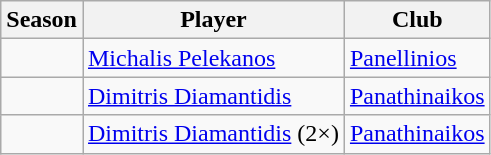<table class="wikitable sortable">
<tr>
<th>Season</th>
<th>Player</th>
<th>Club</th>
</tr>
<tr>
<td></td>
<td> <a href='#'>Michalis Pelekanos</a></td>
<td><a href='#'>Panellinios</a></td>
</tr>
<tr>
<td></td>
<td> <a href='#'>Dimitris Diamantidis</a></td>
<td><a href='#'>Panathinaikos</a></td>
</tr>
<tr>
<td></td>
<td> <a href='#'>Dimitris Diamantidis</a> (2×)</td>
<td><a href='#'>Panathinaikos</a></td>
</tr>
</table>
